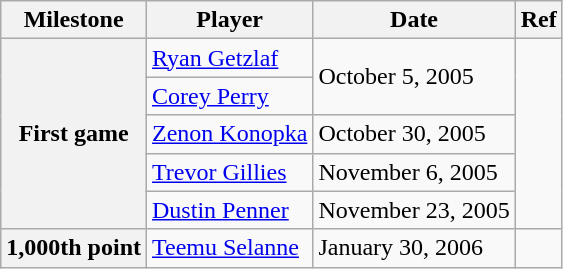<table class="wikitable">
<tr>
<th scope="col">Milestone</th>
<th scope="col">Player</th>
<th scope="col">Date</th>
<th scope="col">Ref</th>
</tr>
<tr>
<th rowspan=5>First game</th>
<td><a href='#'>Ryan Getzlaf</a></td>
<td rowspan=2>October 5, 2005</td>
<td rowspan=5></td>
</tr>
<tr>
<td><a href='#'>Corey Perry</a></td>
</tr>
<tr>
<td><a href='#'>Zenon Konopka</a></td>
<td>October 30, 2005</td>
</tr>
<tr>
<td><a href='#'>Trevor Gillies</a></td>
<td>November 6, 2005</td>
</tr>
<tr>
<td><a href='#'>Dustin Penner</a></td>
<td>November 23, 2005</td>
</tr>
<tr>
<th>1,000th point</th>
<td><a href='#'>Teemu Selanne</a></td>
<td>January 30, 2006</td>
<td></td>
</tr>
</table>
